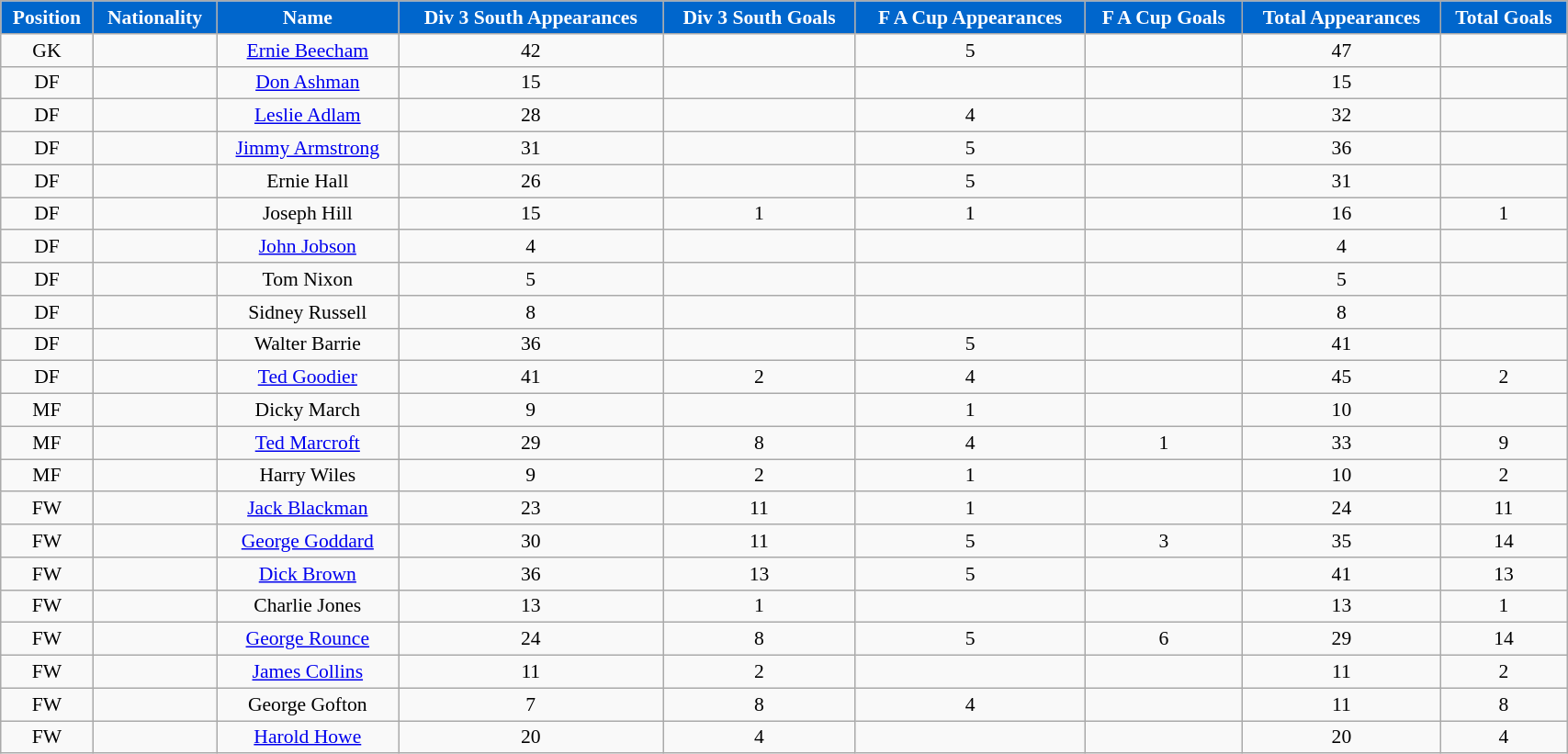<table class="wikitable" style="text-align:center; font-size:90%; width:90%;">
<tr>
<th style="background:#0066CC; color:#FFFFFF; text-align:center;">Position</th>
<th style="background:#0066CC; color:#FFFFFF; text-align:center;">Nationality</th>
<th style="background:#0066CC; color:#FFFFFF; text-align:center;"><strong>Name</strong></th>
<th style="background:#0066CC; color:#FFFFFF; text-align:center;">Div 3 South Appearances</th>
<th style="background:#0066CC; color:#FFFFFF; text-align:center;">Div 3 South Goals</th>
<th style="background:#0066CC; color:#FFFFFF; text-align:center;">F A Cup Appearances</th>
<th style="background:#0066CC; color:#FFFFFF; text-align:center;">F A Cup Goals</th>
<th style="background:#0066CC; color:#FFFFFF; text-align:center;">Total Appearances</th>
<th style="background:#0066CC; color:#FFFFFF; text-align:center;">Total Goals</th>
</tr>
<tr>
<td>GK</td>
<td></td>
<td><a href='#'>Ernie Beecham</a></td>
<td>42</td>
<td></td>
<td>5</td>
<td></td>
<td>47</td>
<td></td>
</tr>
<tr>
<td>DF</td>
<td></td>
<td><a href='#'>Don Ashman</a></td>
<td>15</td>
<td></td>
<td></td>
<td></td>
<td>15</td>
<td></td>
</tr>
<tr>
<td>DF</td>
<td></td>
<td><a href='#'>Leslie Adlam</a></td>
<td>28</td>
<td></td>
<td>4</td>
<td></td>
<td>32</td>
<td></td>
</tr>
<tr>
<td>DF</td>
<td></td>
<td><a href='#'>Jimmy Armstrong</a></td>
<td>31</td>
<td></td>
<td>5</td>
<td></td>
<td>36</td>
<td></td>
</tr>
<tr>
<td>DF</td>
<td></td>
<td>Ernie Hall</td>
<td>26</td>
<td></td>
<td>5</td>
<td></td>
<td>31</td>
<td></td>
</tr>
<tr>
<td>DF</td>
<td></td>
<td>Joseph Hill</td>
<td>15</td>
<td>1</td>
<td>1</td>
<td></td>
<td>16</td>
<td>1</td>
</tr>
<tr>
<td>DF</td>
<td></td>
<td><a href='#'>John Jobson</a></td>
<td>4</td>
<td></td>
<td></td>
<td></td>
<td>4</td>
<td></td>
</tr>
<tr>
<td>DF</td>
<td></td>
<td>Tom Nixon</td>
<td>5</td>
<td></td>
<td></td>
<td></td>
<td>5</td>
<td></td>
</tr>
<tr>
<td>DF</td>
<td></td>
<td>Sidney Russell</td>
<td>8</td>
<td></td>
<td></td>
<td></td>
<td>8</td>
<td></td>
</tr>
<tr>
<td>DF</td>
<td></td>
<td>Walter Barrie</td>
<td>36</td>
<td></td>
<td>5</td>
<td></td>
<td>41</td>
<td></td>
</tr>
<tr>
<td>DF</td>
<td></td>
<td><a href='#'>Ted Goodier</a></td>
<td>41</td>
<td>2</td>
<td>4</td>
<td></td>
<td>45</td>
<td>2</td>
</tr>
<tr>
<td>MF</td>
<td></td>
<td>Dicky March</td>
<td>9</td>
<td></td>
<td>1</td>
<td></td>
<td>10</td>
<td></td>
</tr>
<tr>
<td>MF</td>
<td></td>
<td><a href='#'>Ted Marcroft</a></td>
<td>29</td>
<td>8</td>
<td>4</td>
<td>1</td>
<td>33</td>
<td>9</td>
</tr>
<tr>
<td>MF</td>
<td></td>
<td>Harry Wiles</td>
<td>9</td>
<td>2</td>
<td>1</td>
<td></td>
<td>10</td>
<td>2</td>
</tr>
<tr>
<td>FW</td>
<td></td>
<td><a href='#'>Jack Blackman</a></td>
<td>23</td>
<td>11</td>
<td>1</td>
<td></td>
<td>24</td>
<td>11</td>
</tr>
<tr>
<td>FW</td>
<td></td>
<td><a href='#'>George Goddard</a></td>
<td>30</td>
<td>11</td>
<td>5</td>
<td>3</td>
<td>35</td>
<td>14</td>
</tr>
<tr>
<td>FW</td>
<td></td>
<td><a href='#'>Dick Brown</a></td>
<td>36</td>
<td>13</td>
<td>5</td>
<td></td>
<td>41</td>
<td>13</td>
</tr>
<tr>
<td>FW</td>
<td></td>
<td>Charlie Jones</td>
<td>13</td>
<td>1</td>
<td></td>
<td></td>
<td>13</td>
<td>1</td>
</tr>
<tr>
<td>FW</td>
<td></td>
<td><a href='#'>George Rounce</a></td>
<td>24</td>
<td>8</td>
<td>5</td>
<td>6</td>
<td>29</td>
<td>14</td>
</tr>
<tr>
<td>FW</td>
<td></td>
<td><a href='#'>James Collins</a></td>
<td>11</td>
<td>2</td>
<td></td>
<td></td>
<td>11</td>
<td>2</td>
</tr>
<tr>
<td>FW</td>
<td></td>
<td>George Gofton</td>
<td>7</td>
<td>8</td>
<td>4</td>
<td></td>
<td>11</td>
<td>8</td>
</tr>
<tr>
<td>FW</td>
<td></td>
<td><a href='#'>Harold Howe</a></td>
<td>20</td>
<td>4</td>
<td></td>
<td></td>
<td>20</td>
<td>4</td>
</tr>
</table>
